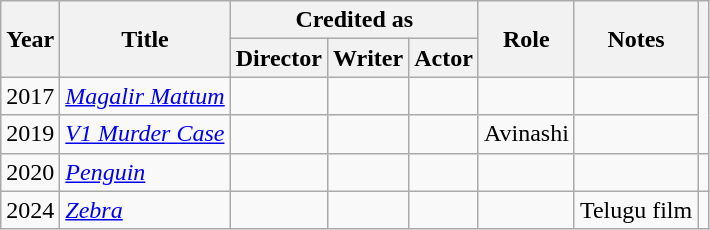<table class="wikitable plainrowheaders sortable">
<tr>
<th rowspan="2" scope="col">Year</th>
<th rowspan="2" scope="col">Title</th>
<th colspan="3" scope="col">Credited as</th>
<th rowspan="2" scope="col" class="unsortable">Role</th>
<th rowspan="2" scope="col" class="unsortable">Notes</th>
<th rowspan="2" scope="col" class="unsortable"></th>
</tr>
<tr>
<th>Director</th>
<th>Writer</th>
<th>Actor</th>
</tr>
<tr>
<td>2017</td>
<td><a href='#'><em>Magalir Mattum</em></a></td>
<td></td>
<td></td>
<td></td>
<td></td>
<td></td>
<td rowspan="2"></td>
</tr>
<tr>
<td>2019</td>
<td><em><a href='#'>V1 Murder Case</a></em></td>
<td></td>
<td></td>
<td></td>
<td>Avinashi</td>
</tr>
<tr>
<td>2020</td>
<td><em><a href='#'>Penguin</a></em></td>
<td></td>
<td></td>
<td></td>
<td></td>
<td></td>
<td></td>
</tr>
<tr>
<td>2024</td>
<td><em><a href='#'>Zebra</a></em></td>
<td></td>
<td></td>
<td></td>
<td></td>
<td>Telugu film</td>
<td></td>
</tr>
</table>
